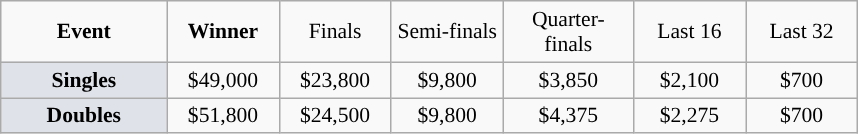<table class=wikitable style="font-size:90%;text-align:center">
<tr>
<td style="width:104px;"><strong>Event</strong></td>
<td style="width:68px;"><strong>Winner</strong></td>
<td style="width:68px;">Finals</td>
<td style="width:68px;">Semi-finals</td>
<td style="width:80px;">Quarter-finals</td>
<td style="width:68px;">Last 16</td>
<td style="width:68px;">Last 32</td>
</tr>
<tr>
<td style="background:#dfe2e9;"><strong>Singles</strong></td>
<td>$49,000</td>
<td>$23,800</td>
<td>$9,800</td>
<td>$3,850</td>
<td>$2,100</td>
<td>$700</td>
</tr>
<tr>
<td style="background:#dfe2e9;"><strong>Doubles</strong></td>
<td>$51,800</td>
<td>$24,500</td>
<td>$9,800</td>
<td>$4,375</td>
<td>$2,275</td>
<td>$700</td>
</tr>
</table>
